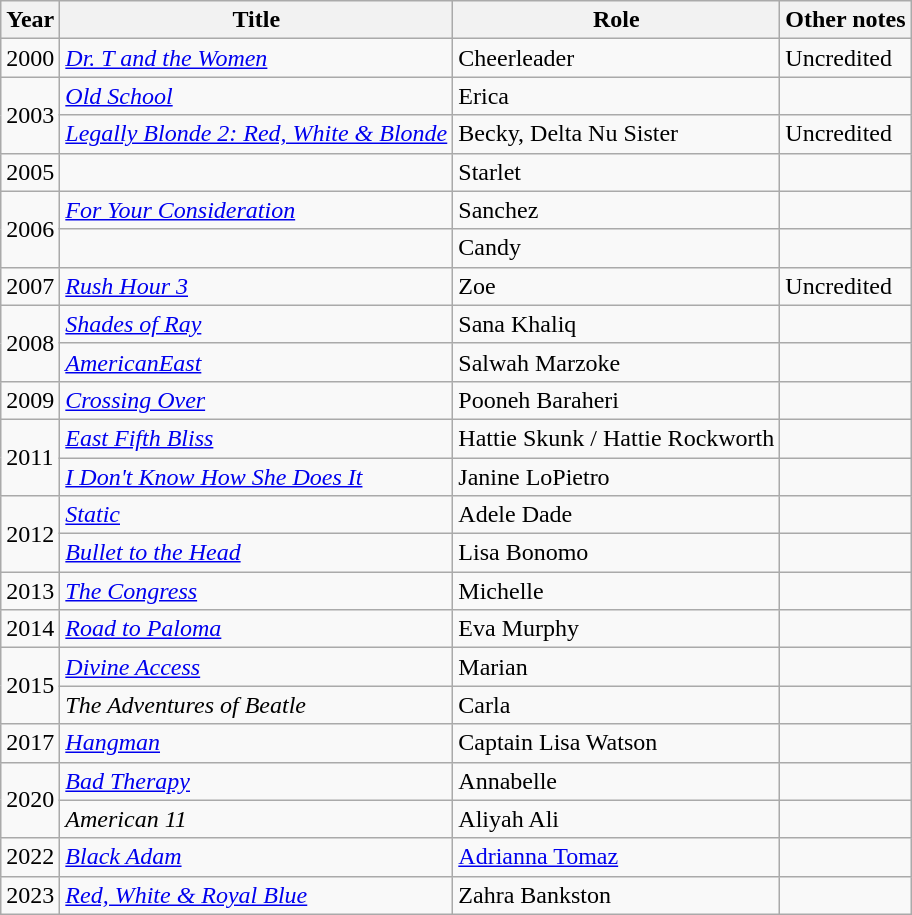<table class="wikitable sortable">
<tr>
<th scope="col">Year</th>
<th scope="col">Title</th>
<th scope="col">Role</th>
<th scope="col" class="unsortable">Other notes</th>
</tr>
<tr>
<td>2000</td>
<td><em><a href='#'>Dr. T and the Women</a></em></td>
<td>Cheerleader</td>
<td>Uncredited</td>
</tr>
<tr>
<td rowspan=2>2003</td>
<td><em><a href='#'>Old School</a></em></td>
<td>Erica</td>
<td></td>
</tr>
<tr>
<td><em><a href='#'>Legally Blonde 2: Red, White & Blonde</a></em></td>
<td>Becky, Delta Nu Sister</td>
<td>Uncredited</td>
</tr>
<tr>
<td>2005</td>
<td><em></em></td>
<td>Starlet</td>
<td></td>
</tr>
<tr>
<td rowspan=2>2006</td>
<td><em><a href='#'>For Your Consideration</a></em></td>
<td>Sanchez</td>
<td></td>
</tr>
<tr>
<td><em></em></td>
<td>Candy</td>
<td></td>
</tr>
<tr>
<td>2007</td>
<td><em><a href='#'>Rush Hour 3</a></em></td>
<td>Zoe</td>
<td>Uncredited</td>
</tr>
<tr>
<td rowspan=2>2008</td>
<td><em><a href='#'>Shades of Ray</a></em></td>
<td>Sana Khaliq</td>
<td></td>
</tr>
<tr>
<td><em><a href='#'>AmericanEast</a></em></td>
<td>Salwah Marzoke</td>
<td></td>
</tr>
<tr>
<td>2009</td>
<td><em><a href='#'>Crossing Over</a></em></td>
<td>Pooneh Baraheri</td>
<td></td>
</tr>
<tr>
<td rowspan=2>2011</td>
<td><em><a href='#'>East Fifth Bliss</a></em></td>
<td>Hattie Skunk / Hattie Rockworth</td>
<td></td>
</tr>
<tr>
<td><em><a href='#'>I Don't Know How She Does It</a></em></td>
<td>Janine LoPietro</td>
<td></td>
</tr>
<tr>
<td rowspan=2>2012</td>
<td><em><a href='#'>Static</a></em></td>
<td>Adele Dade</td>
<td></td>
</tr>
<tr>
<td><em><a href='#'>Bullet to the Head</a></em></td>
<td>Lisa Bonomo</td>
<td></td>
</tr>
<tr>
<td>2013</td>
<td><em><a href='#'>The Congress</a></em></td>
<td>Michelle</td>
<td></td>
</tr>
<tr>
<td>2014</td>
<td><em><a href='#'>Road to Paloma</a></em></td>
<td>Eva Murphy</td>
<td></td>
</tr>
<tr>
<td rowspan=2>2015</td>
<td><em><a href='#'>Divine Access</a></em></td>
<td>Marian</td>
<td></td>
</tr>
<tr>
<td><em>The Adventures of Beatle</em></td>
<td>Carla</td>
<td></td>
</tr>
<tr>
<td>2017</td>
<td><em><a href='#'>Hangman</a></em></td>
<td>Captain Lisa Watson</td>
<td></td>
</tr>
<tr>
<td rowspan=2>2020</td>
<td><em><a href='#'>Bad Therapy</a></em></td>
<td>Annabelle</td>
<td></td>
</tr>
<tr>
<td><em>American 11</em></td>
<td>Aliyah Ali</td>
<td></td>
</tr>
<tr>
<td>2022</td>
<td><em><a href='#'>Black Adam</a></em></td>
<td><a href='#'>Adrianna Tomaz</a></td>
<td></td>
</tr>
<tr>
<td>2023</td>
<td><em><a href='#'>Red, White & Royal Blue</a></em></td>
<td>Zahra Bankston</td>
<td></td>
</tr>
</table>
